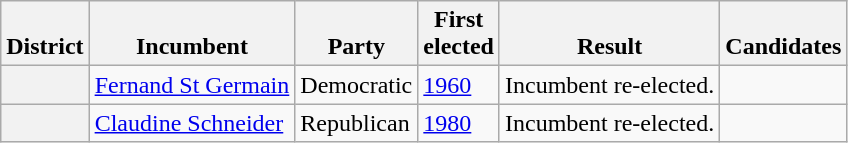<table class=wikitable>
<tr valign=bottom>
<th>District</th>
<th>Incumbent</th>
<th>Party</th>
<th>First<br>elected</th>
<th>Result</th>
<th>Candidates</th>
</tr>
<tr>
<th></th>
<td><a href='#'>Fernand St Germain</a></td>
<td>Democratic</td>
<td><a href='#'>1960</a></td>
<td>Incumbent re-elected.</td>
<td nowrap></td>
</tr>
<tr>
<th></th>
<td><a href='#'>Claudine Schneider</a></td>
<td>Republican</td>
<td><a href='#'>1980</a></td>
<td>Incumbent re-elected.</td>
<td nowrap></td>
</tr>
</table>
